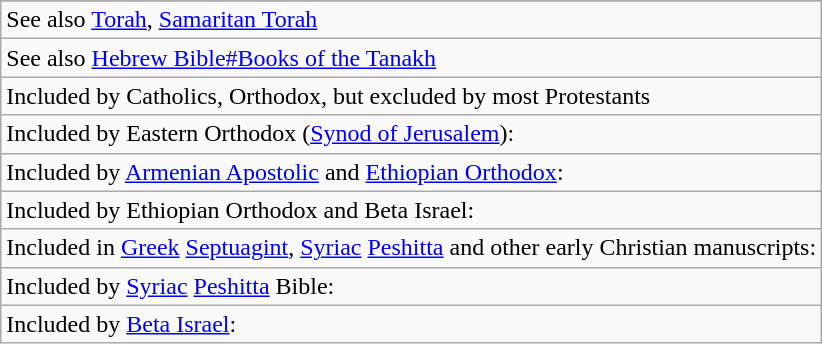<table class="wikitable">
<tr>
</tr>
<tr>
<td>See also <a href='#'>Torah</a>, <a href='#'>Samaritan Torah</a><br></td>
</tr>
<tr>
<td>See also <a href='#'>Hebrew Bible#Books of the Tanakh</a><br></td>
</tr>
<tr>
<td>Included by Catholics, Orthodox, but excluded by most Protestants<br></td>
</tr>
<tr>
<td>Included by Eastern Orthodox (<a href='#'>Synod of Jerusalem</a>):<br></td>
</tr>
<tr>
<td>Included by <a href='#'>Armenian Apostolic</a> and <a href='#'>Ethiopian Orthodox</a>:<br></td>
</tr>
<tr>
<td>Included by Ethiopian Orthodox and Beta Israel:<br></td>
</tr>
<tr>
<td>Included in <a href='#'>Greek</a> <a href='#'>Septuagint</a>, <a href='#'>Syriac</a> <a href='#'>Peshitta</a> and other early Christian manuscripts:<br></td>
</tr>
<tr>
<td>Included by <a href='#'>Syriac</a> <a href='#'>Peshitta</a> Bible:<br></td>
</tr>
<tr>
<td>Included by <a href='#'>Beta Israel</a>:<br></td>
</tr>
</table>
